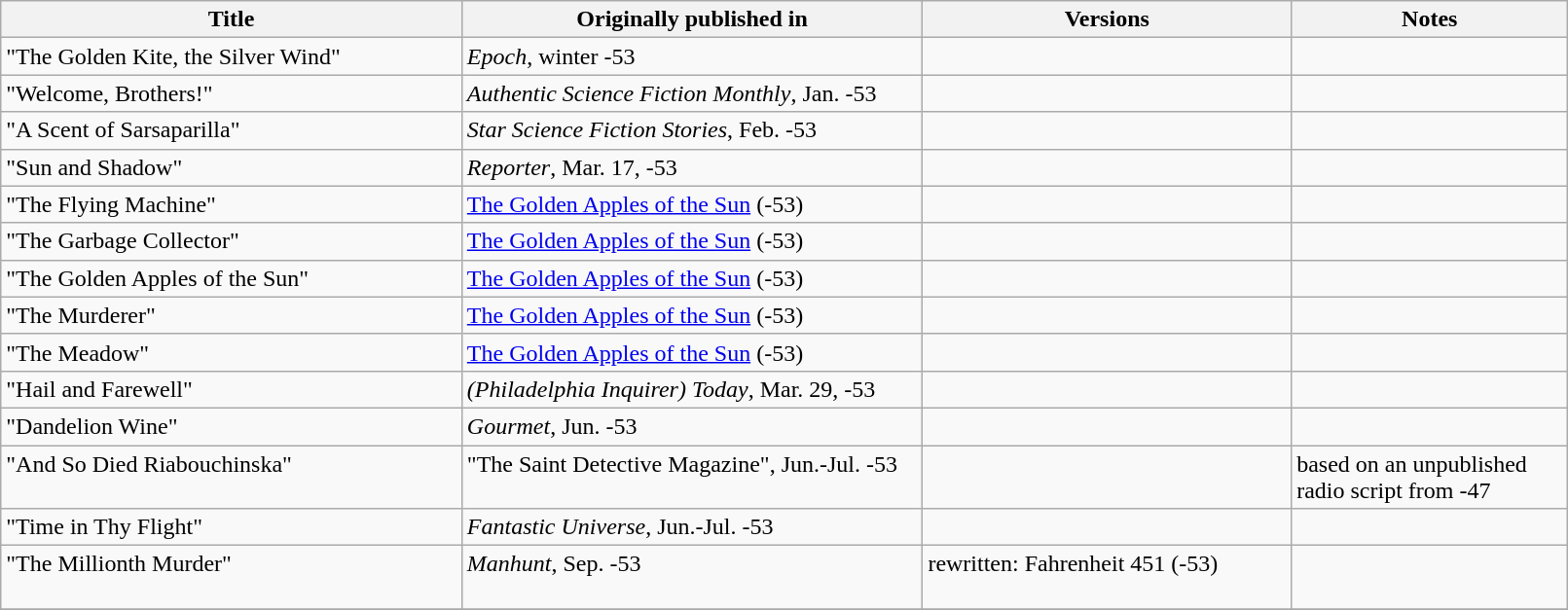<table class="wikitable" style="width: 85%" style="width: 85%">
<tr valign="top">
<th width="25%">Title</th>
<th width="25%">Originally published in</th>
<th width="20%">Versions</th>
<th width="15%">Notes</th>
</tr>
<tr valign="top">
<td>"The Golden Kite, the Silver Wind"</td>
<td><em>Epoch</em>, winter -53</td>
<td></td>
<td></td>
</tr>
<tr valign="top">
<td>"Welcome, Brothers!"</td>
<td><em>Authentic Science Fiction Monthly</em>, Jan. -53</td>
<td></td>
<td></td>
</tr>
<tr valign="top">
<td>"A Scent of Sarsaparilla"</td>
<td><em>Star Science Fiction Stories</em>, Feb. -53</td>
<td></td>
<td></td>
</tr>
<tr valign="top">
<td>"Sun and Shadow"</td>
<td><em>Reporter</em>, Mar. 17, -53</td>
<td></td>
<td></td>
</tr>
<tr valign="top">
<td>"The Flying Machine"</td>
<td><a href='#'>The Golden Apples of the Sun</a> (-53)</td>
<td></td>
<td></td>
</tr>
<tr valign="top">
<td>"The Garbage Collector"</td>
<td><a href='#'>The Golden Apples of the Sun</a> (-53)</td>
<td></td>
<td></td>
</tr>
<tr valign="top">
<td>"The Golden Apples of the Sun"</td>
<td><a href='#'>The Golden Apples of the Sun</a> (-53)</td>
<td></td>
<td></td>
</tr>
<tr valign="top">
<td>"The Murderer"</td>
<td><a href='#'>The Golden Apples of the Sun</a> (-53)</td>
<td></td>
<td></td>
</tr>
<tr valign="top">
<td>"The Meadow"</td>
<td><a href='#'>The Golden Apples of the Sun</a> (-53)</td>
<td></td>
<td></td>
</tr>
<tr valign="top">
<td>"Hail and Farewell"</td>
<td><em>(Philadelphia Inquirer) Today</em>, Mar. 29, -53</td>
<td></td>
<td></td>
</tr>
<tr valign="top">
<td>"Dandelion Wine"</td>
<td><em>Gourmet</em>, Jun. -53</td>
<td></td>
<td></td>
</tr>
<tr valign="top">
<td>"And So Died Riabouchinska"</td>
<td>"The Saint Detective Magazine", Jun.-Jul. -53</td>
<td></td>
<td>based on an unpublished radio script from -47</td>
</tr>
<tr valign="top">
<td>"Time in Thy Flight"</td>
<td><em>Fantastic Universe</em>, Jun.-Jul. -53</td>
<td></td>
<td></td>
</tr>
<tr valign="top">
<td>"The Millionth Murder" <br><br></td>
<td><em>Manhunt</em>, Sep. -53</td>
<td>rewritten: Fahrenheit 451 (-53)</td>
<td></td>
</tr>
<tr valign="top">
</tr>
</table>
